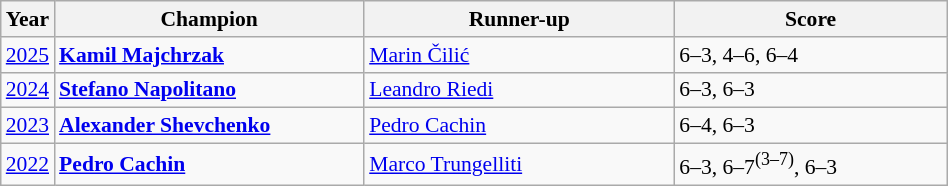<table class="wikitable" style="font-size:90%">
<tr>
<th>Year</th>
<th style="width:200px;">Champion</th>
<th style="width:200px;">Runner-up</th>
<th style="width:175px;">Score</th>
</tr>
<tr>
<td><a href='#'>2025</a></td>
<td> <strong><a href='#'>Kamil Majchrzak</a></strong></td>
<td> <a href='#'>Marin Čilić</a></td>
<td>6–3, 4–6, 6–4</td>
</tr>
<tr>
<td><a href='#'>2024</a></td>
<td> <strong><a href='#'>Stefano Napolitano</a></strong></td>
<td> <a href='#'>Leandro Riedi</a></td>
<td>6–3, 6–3</td>
</tr>
<tr>
<td><a href='#'>2023</a></td>
<td> <strong><a href='#'>Alexander Shevchenko</a></strong></td>
<td> <a href='#'>Pedro Cachin</a></td>
<td>6–4, 6–3</td>
</tr>
<tr>
<td><a href='#'>2022</a></td>
<td> <strong><a href='#'>Pedro Cachin</a></strong></td>
<td> <a href='#'>Marco Trungelliti</a></td>
<td>6–3, 6–7<sup>(3–7)</sup>, 6–3</td>
</tr>
</table>
